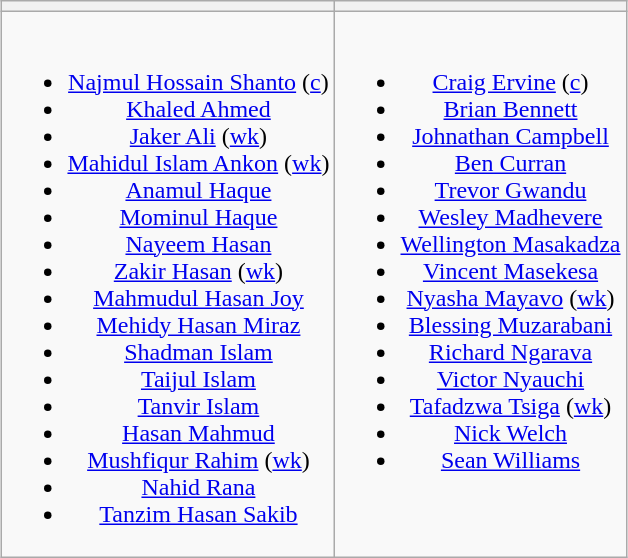<table class="wikitable" style="text-align:center; margin:auto">
<tr>
<th></th>
<th></th>
</tr>
<tr style="vertical-align:top">
<td><br><ul><li><a href='#'>Najmul Hossain Shanto</a> (<a href='#'>c</a>)</li><li><a href='#'>Khaled Ahmed</a></li><li><a href='#'>Jaker Ali</a> (<a href='#'>wk</a>)</li><li><a href='#'>Mahidul Islam Ankon</a> (<a href='#'>wk</a>)</li><li><a href='#'>Anamul Haque</a></li><li><a href='#'>Mominul Haque</a></li><li><a href='#'>Nayeem Hasan</a></li><li><a href='#'>Zakir Hasan</a> (<a href='#'>wk</a>)</li><li><a href='#'>Mahmudul Hasan Joy</a></li><li><a href='#'>Mehidy Hasan Miraz</a></li><li><a href='#'>Shadman Islam</a></li><li><a href='#'>Taijul Islam</a></li><li><a href='#'>Tanvir Islam</a></li><li><a href='#'>Hasan Mahmud</a></li><li><a href='#'>Mushfiqur Rahim</a> (<a href='#'>wk</a>)</li><li><a href='#'>Nahid Rana</a></li><li><a href='#'>Tanzim Hasan Sakib</a></li></ul></td>
<td><br><ul><li><a href='#'>Craig Ervine</a> (<a href='#'>c</a>)</li><li><a href='#'>Brian Bennett</a></li><li><a href='#'>Johnathan Campbell</a></li><li><a href='#'>Ben Curran</a></li><li><a href='#'>Trevor Gwandu</a></li><li><a href='#'>Wesley Madhevere</a></li><li><a href='#'>Wellington Masakadza</a></li><li><a href='#'>Vincent Masekesa</a></li><li><a href='#'>Nyasha Mayavo</a> (<a href='#'>wk</a>)</li><li><a href='#'>Blessing Muzarabani</a></li><li><a href='#'>Richard Ngarava</a></li><li><a href='#'>Victor Nyauchi</a></li><li><a href='#'>Tafadzwa Tsiga</a> (<a href='#'>wk</a>)</li><li><a href='#'>Nick Welch</a></li><li><a href='#'>Sean Williams</a></li></ul></td>
</tr>
</table>
